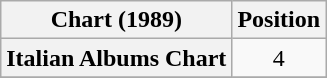<table class="wikitable sortable plainrowheaders">
<tr>
<th>Chart (1989)</th>
<th>Position</th>
</tr>
<tr>
<th scope="row">Italian Albums Chart</th>
<td style="text-align:center;">4</td>
</tr>
<tr>
</tr>
</table>
